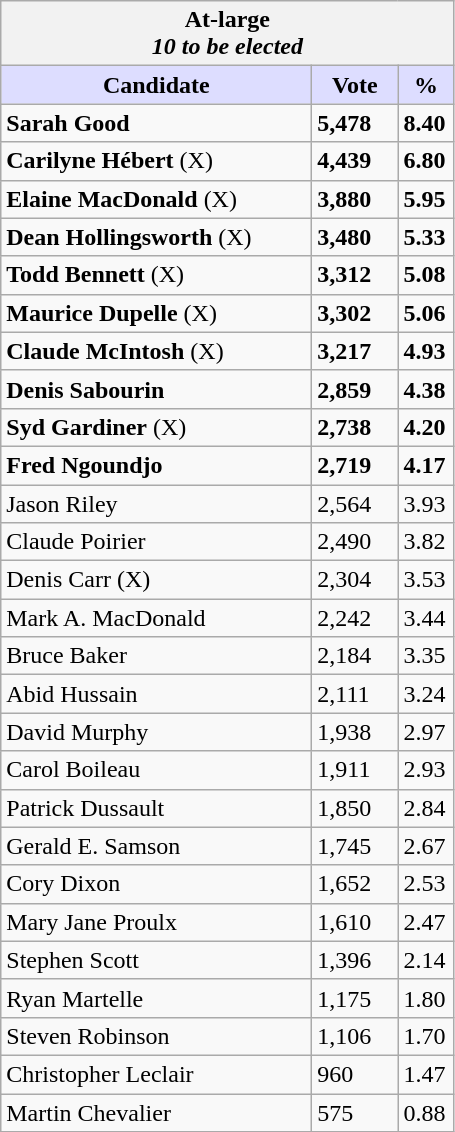<table class=wikitable>
<tr>
<th colspan="3">At-large <br> <em>10 to be elected</em></th>
</tr>
<tr>
<th style="background:#ddf; width:200px;">Candidate</th>
<th style="background:#ddf; width:50px;">Vote</th>
<th style="background:#ddf; width:30px;">%</th>
</tr>
<tr>
<td><strong>Sarah Good</strong></td>
<td><strong>5,478</strong></td>
<td><strong>8.40</strong></td>
</tr>
<tr>
<td><strong>Carilyne Hébert</strong> (X)</td>
<td><strong>4,439</strong></td>
<td><strong>6.80</strong></td>
</tr>
<tr>
<td><strong>Elaine MacDonald</strong> (X)</td>
<td><strong>3,880</strong></td>
<td><strong>5.95</strong></td>
</tr>
<tr>
<td><strong>Dean Hollingsworth</strong> (X)</td>
<td><strong>3,480</strong></td>
<td><strong>5.33</strong></td>
</tr>
<tr>
<td><strong>Todd Bennett</strong> (X)</td>
<td><strong>3,312</strong></td>
<td><strong>5.08</strong></td>
</tr>
<tr>
<td><strong>Maurice Dupelle</strong> (X)</td>
<td><strong>3,302</strong></td>
<td><strong>5.06</strong></td>
</tr>
<tr>
<td><strong>Claude McIntosh</strong> (X)</td>
<td><strong>3,217</strong></td>
<td><strong>4.93</strong></td>
</tr>
<tr>
<td><strong>Denis Sabourin</strong></td>
<td><strong>2,859</strong></td>
<td><strong>4.38</strong></td>
</tr>
<tr>
<td><strong>Syd Gardiner</strong> (X)</td>
<td><strong>2,738</strong></td>
<td><strong>4.20</strong></td>
</tr>
<tr>
<td><strong>Fred Ngoundjo</strong></td>
<td><strong>2,719</strong></td>
<td><strong>4.17</strong></td>
</tr>
<tr>
<td>Jason Riley</td>
<td>2,564</td>
<td>3.93</td>
</tr>
<tr>
<td>Claude Poirier</td>
<td>2,490</td>
<td>3.82</td>
</tr>
<tr>
<td>Denis Carr (X)</td>
<td>2,304</td>
<td>3.53</td>
</tr>
<tr>
<td>Mark A. MacDonald</td>
<td>2,242</td>
<td>3.44</td>
</tr>
<tr>
<td>Bruce Baker</td>
<td>2,184</td>
<td>3.35</td>
</tr>
<tr>
<td>Abid Hussain</td>
<td>2,111</td>
<td>3.24</td>
</tr>
<tr>
<td>David Murphy</td>
<td>1,938</td>
<td>2.97</td>
</tr>
<tr>
<td>Carol Boileau</td>
<td>1,911</td>
<td>2.93</td>
</tr>
<tr>
<td>Patrick Dussault</td>
<td>1,850</td>
<td>2.84</td>
</tr>
<tr>
<td>Gerald E. Samson</td>
<td>1,745</td>
<td>2.67</td>
</tr>
<tr>
<td>Cory Dixon</td>
<td>1,652</td>
<td>2.53</td>
</tr>
<tr>
<td>Mary Jane Proulx</td>
<td>1,610</td>
<td>2.47</td>
</tr>
<tr>
<td>Stephen Scott</td>
<td>1,396</td>
<td>2.14</td>
</tr>
<tr>
<td>Ryan Martelle</td>
<td>1,175</td>
<td>1.80</td>
</tr>
<tr>
<td>Steven Robinson</td>
<td>1,106</td>
<td>1.70</td>
</tr>
<tr>
<td>Christopher Leclair</td>
<td>960</td>
<td>1.47</td>
</tr>
<tr>
<td>Martin Chevalier</td>
<td>575</td>
<td>0.88</td>
</tr>
</table>
